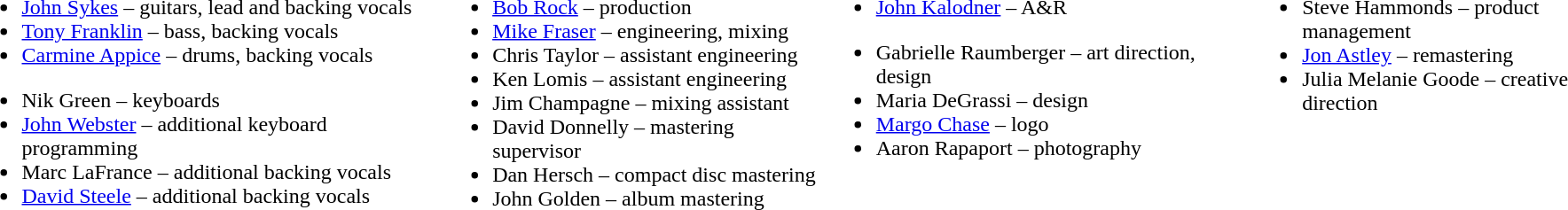<table>
<tr>
<td valign=top><br><ul><li><a href='#'>John Sykes</a> – guitars, lead and backing vocals</li><li><a href='#'>Tony Franklin</a> – bass, backing vocals</li><li><a href='#'>Carmine Appice</a> – drums, backing vocals</li></ul><ul><li>Nik Green – keyboards</li><li><a href='#'>John Webster</a> – additional keyboard programming</li><li>Marc LaFrance – additional backing vocals</li><li><a href='#'>David Steele</a> – additional backing vocals</li></ul></td>
<td valign=top><br><ul><li><a href='#'>Bob Rock</a> – production</li><li><a href='#'>Mike Fraser</a> – engineering, mixing</li><li>Chris Taylor – assistant engineering</li><li>Ken Lomis – assistant engineering</li><li>Jim Champagne – mixing assistant</li><li>David Donnelly – mastering supervisor</li><li>Dan Hersch – compact disc mastering</li><li>John Golden – album mastering</li></ul></td>
<td valign=top><br><ul><li><a href='#'>John Kalodner</a> – A&R</li></ul><ul><li>Gabrielle Raumberger – art direction, design</li><li>Maria DeGrassi – design</li><li><a href='#'>Margo Chase</a> – logo</li><li>Aaron Rapaport – photography</li></ul></td>
<td valign=top><br><ul><li>Steve Hammonds – product management</li><li><a href='#'>Jon Astley</a> – remastering</li><li>Julia Melanie Goode – creative direction</li></ul></td>
</tr>
</table>
